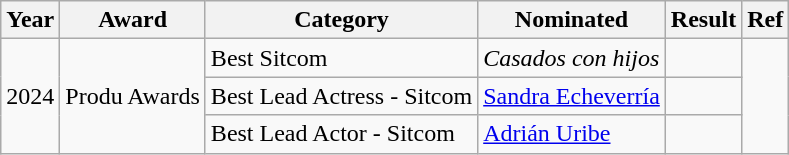<table class="wikitable plainrowheaders">
<tr>
<th scope="col">Year</th>
<th scope="col">Award</th>
<th scope="col">Category</th>
<th scope="col">Nominated</th>
<th scope="col">Result</th>
<th scope="col">Ref</th>
</tr>
<tr>
<td rowspan=3>2024</td>
<td rowspan=3>Produ Awards</td>
<td>Best Sitcom</td>
<td><em>Casados con hijos</em></td>
<td></td>
<td align="center" rowspan=3></td>
</tr>
<tr>
<td>Best Lead Actress - Sitcom</td>
<td><a href='#'>Sandra Echeverría</a></td>
<td></td>
</tr>
<tr>
<td>Best Lead Actor - Sitcom</td>
<td><a href='#'>Adrián Uribe</a></td>
<td></td>
</tr>
</table>
